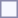<table style="border:1px solid #8888aa; background-color:#f7f8ff; padding:5px; font-size:95%; margin: 0px 12px 12px 0px;">
</table>
